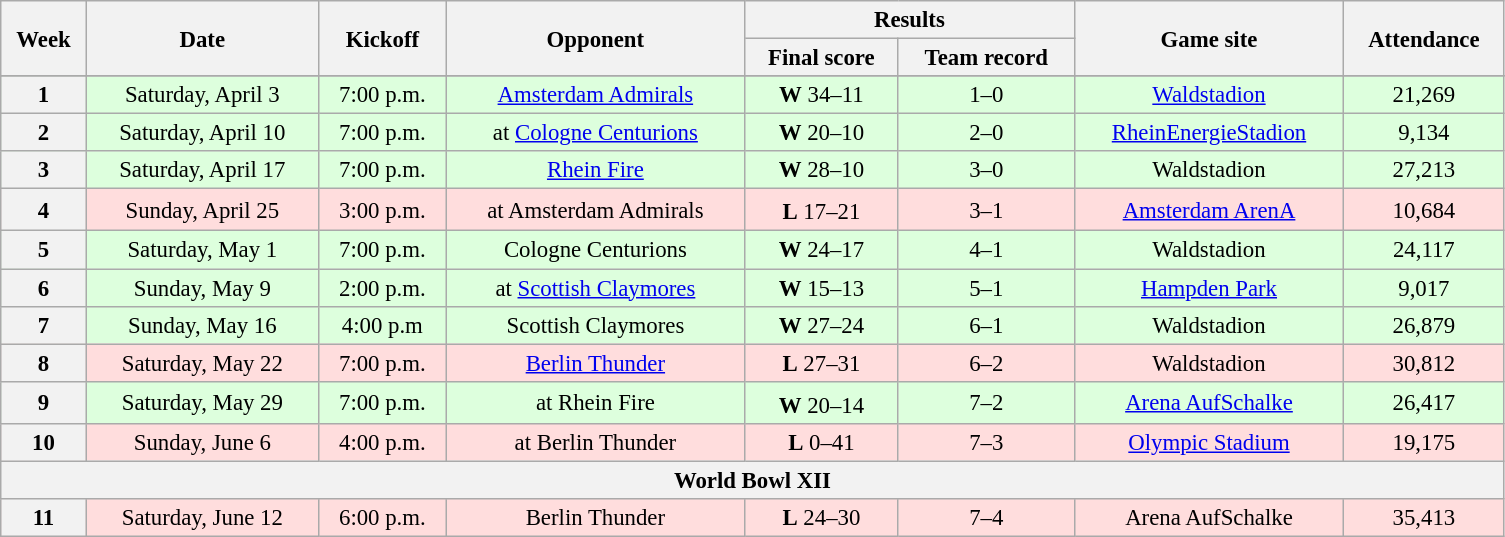<table class="wikitable" style="font-size:95%; text-align:center; width:66em">
<tr>
<th rowspan="2">Week</th>
<th rowspan="2">Date</th>
<th rowspan="2">Kickoff </th>
<th rowspan="2">Opponent</th>
<th colspan="2">Results</th>
<th rowspan="2">Game site</th>
<th rowspan="2">Attendance</th>
</tr>
<tr>
<th>Final score</th>
<th>Team record</th>
</tr>
<tr>
</tr>
<tr bgcolor="DDFFDD">
<th>1</th>
<td>Saturday, April 3</td>
<td>7:00 p.m.</td>
<td><a href='#'>Amsterdam Admirals</a></td>
<td><strong>W</strong> 34–11</td>
<td>1–0</td>
<td><a href='#'>Waldstadion</a></td>
<td>21,269</td>
</tr>
<tr bgcolor="DDFFDD">
<th>2</th>
<td>Saturday, April 10</td>
<td>7:00 p.m.</td>
<td>at <a href='#'>Cologne Centurions</a></td>
<td><strong>W</strong> 20–10</td>
<td>2–0</td>
<td><a href='#'>RheinEnergieStadion</a></td>
<td>9,134</td>
</tr>
<tr bgcolor="DDFFDD">
<th>3</th>
<td>Saturday, April 17</td>
<td>7:00 p.m.</td>
<td><a href='#'>Rhein Fire</a></td>
<td><strong>W</strong> 28–10</td>
<td>3–0</td>
<td>Waldstadion</td>
<td>27,213</td>
</tr>
<tr bgcolor="FFDDDD">
<th>4</th>
<td>Sunday, April 25</td>
<td>3:00 p.m.</td>
<td>at Amsterdam Admirals</td>
<td><strong>L</strong> 17–21 <sup></sup></td>
<td>3–1</td>
<td><a href='#'>Amsterdam ArenA</a></td>
<td>10,684</td>
</tr>
<tr bgcolor="DDFFDD">
<th>5</th>
<td>Saturday, May 1</td>
<td>7:00 p.m.</td>
<td>Cologne Centurions</td>
<td><strong>W</strong> 24–17</td>
<td>4–1</td>
<td>Waldstadion</td>
<td>24,117</td>
</tr>
<tr bgcolor="DDFFDD">
<th>6</th>
<td>Sunday, May 9</td>
<td>2:00 p.m.</td>
<td>at <a href='#'>Scottish Claymores</a></td>
<td><strong>W</strong> 15–13</td>
<td>5–1</td>
<td><a href='#'>Hampden Park</a></td>
<td>9,017</td>
</tr>
<tr bgcolor="DDFFDD">
<th>7</th>
<td>Sunday, May 16</td>
<td>4:00 p.m</td>
<td>Scottish Claymores</td>
<td><strong>W</strong> 27–24</td>
<td>6–1</td>
<td>Waldstadion</td>
<td>26,879</td>
</tr>
<tr bgcolor="FFDDDD">
<th>8</th>
<td>Saturday, May 22</td>
<td>7:00 p.m.</td>
<td><a href='#'>Berlin Thunder</a></td>
<td><strong>L</strong> 27–31</td>
<td>6–2</td>
<td>Waldstadion</td>
<td>30,812</td>
</tr>
<tr bgcolor="DDFFDD">
<th>9</th>
<td>Saturday, May 29</td>
<td>7:00 p.m.</td>
<td>at Rhein Fire</td>
<td><strong>W</strong> 20–14 <sup></sup></td>
<td>7–2</td>
<td><a href='#'>Arena AufSchalke</a></td>
<td>26,417</td>
</tr>
<tr bgcolor="FFDDDD">
<th>10</th>
<td>Sunday, June 6</td>
<td>4:00 p.m.</td>
<td>at Berlin Thunder</td>
<td><strong>L</strong> 0–41</td>
<td>7–3</td>
<td><a href='#'>Olympic Stadium</a></td>
<td>19,175</td>
</tr>
<tr>
<th colspan=8>World Bowl XII</th>
</tr>
<tr bgcolor="#FFDDDD">
<th>11</th>
<td>Saturday, June 12</td>
<td>6:00 p.m.</td>
<td>Berlin Thunder</td>
<td><strong>L</strong> 24–30</td>
<td>7–4</td>
<td>Arena AufSchalke</td>
<td>35,413</td>
</tr>
</table>
